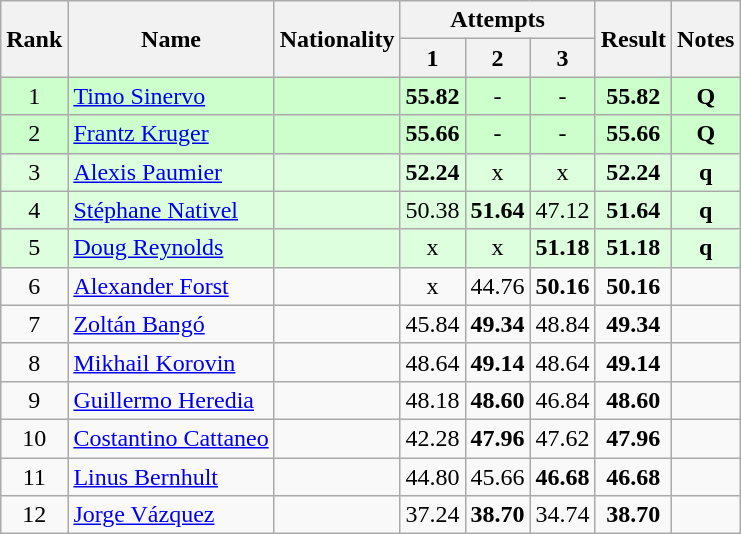<table class="wikitable sortable" style="text-align:center">
<tr>
<th rowspan=2>Rank</th>
<th rowspan=2>Name</th>
<th rowspan=2>Nationality</th>
<th colspan=3>Attempts</th>
<th rowspan=2>Result</th>
<th rowspan=2>Notes</th>
</tr>
<tr>
<th>1</th>
<th>2</th>
<th>3</th>
</tr>
<tr bgcolor=ccffcc>
<td>1</td>
<td align=left><a href='#'>Timo Sinervo</a></td>
<td align=left></td>
<td><strong>55.82</strong></td>
<td>-</td>
<td>-</td>
<td><strong>55.82</strong></td>
<td><strong>Q</strong></td>
</tr>
<tr bgcolor=ccffcc>
<td>2</td>
<td align=left><a href='#'>Frantz Kruger</a></td>
<td align=left></td>
<td><strong>55.66</strong></td>
<td>-</td>
<td>-</td>
<td><strong>55.66</strong></td>
<td><strong>Q</strong></td>
</tr>
<tr bgcolor=ddffdd>
<td>3</td>
<td align=left><a href='#'>Alexis Paumier</a></td>
<td align=left></td>
<td><strong>52.24</strong></td>
<td>x</td>
<td>x</td>
<td><strong>52.24</strong></td>
<td><strong>q</strong></td>
</tr>
<tr bgcolor=ddffdd>
<td>4</td>
<td align=left><a href='#'>Stéphane Nativel</a></td>
<td align=left></td>
<td>50.38</td>
<td><strong>51.64</strong></td>
<td>47.12</td>
<td><strong>51.64</strong></td>
<td><strong>q</strong></td>
</tr>
<tr bgcolor=ddffdd>
<td>5</td>
<td align=left><a href='#'>Doug Reynolds</a></td>
<td align=left></td>
<td>x</td>
<td>x</td>
<td><strong>51.18</strong></td>
<td><strong>51.18</strong></td>
<td><strong>q</strong></td>
</tr>
<tr>
<td>6</td>
<td align=left><a href='#'>Alexander Forst</a></td>
<td align=left></td>
<td>x</td>
<td>44.76</td>
<td><strong>50.16</strong></td>
<td><strong>50.16</strong></td>
<td></td>
</tr>
<tr>
<td>7</td>
<td align=left><a href='#'>Zoltán Bangó</a></td>
<td align=left></td>
<td>45.84</td>
<td><strong>49.34</strong></td>
<td>48.84</td>
<td><strong>49.34</strong></td>
<td></td>
</tr>
<tr>
<td>8</td>
<td align=left><a href='#'>Mikhail Korovin</a></td>
<td align=left></td>
<td>48.64</td>
<td><strong>49.14</strong></td>
<td>48.64</td>
<td><strong>49.14</strong></td>
<td></td>
</tr>
<tr>
<td>9</td>
<td align=left><a href='#'>Guillermo Heredia</a></td>
<td align=left></td>
<td>48.18</td>
<td><strong>48.60</strong></td>
<td>46.84</td>
<td><strong>48.60</strong></td>
<td></td>
</tr>
<tr>
<td>10</td>
<td align=left><a href='#'>Costantino Cattaneo</a></td>
<td align=left></td>
<td>42.28</td>
<td><strong>47.96</strong></td>
<td>47.62</td>
<td><strong>47.96</strong></td>
<td></td>
</tr>
<tr>
<td>11</td>
<td align=left><a href='#'>Linus Bernhult</a></td>
<td align=left></td>
<td>44.80</td>
<td>45.66</td>
<td><strong>46.68</strong></td>
<td><strong>46.68</strong></td>
<td></td>
</tr>
<tr>
<td>12</td>
<td align=left><a href='#'>Jorge Vázquez</a></td>
<td align=left></td>
<td>37.24</td>
<td><strong>38.70</strong></td>
<td>34.74</td>
<td><strong>38.70</strong></td>
<td></td>
</tr>
</table>
